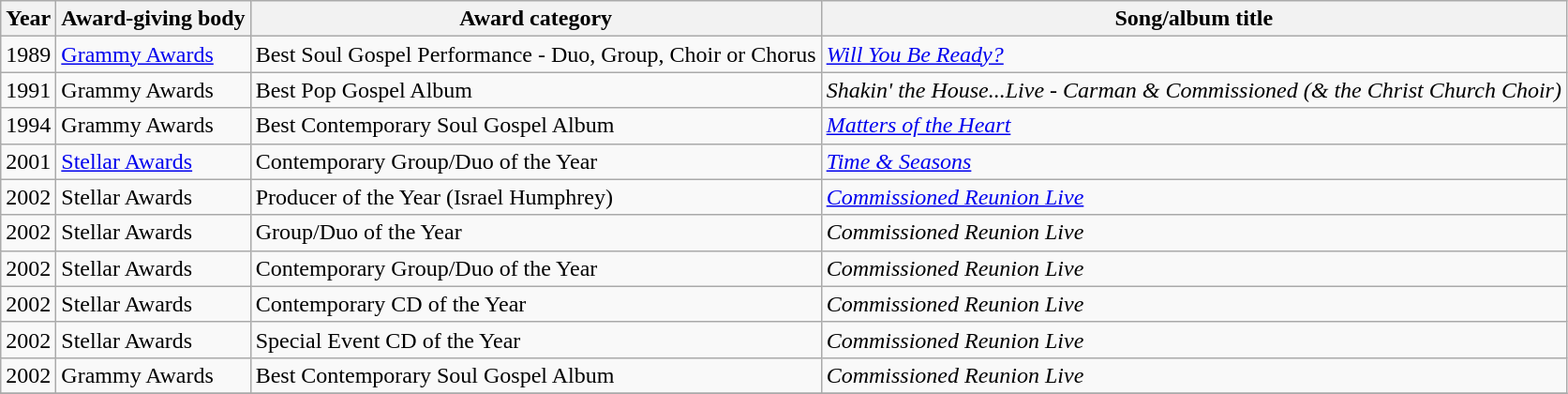<table class="wikitable">
<tr>
<th>Year</th>
<th>Award-giving body</th>
<th>Award category</th>
<th>Song/album title</th>
</tr>
<tr>
<td>1989</td>
<td><a href='#'>Grammy Awards</a></td>
<td>Best Soul Gospel Performance - Duo, Group, Choir or Chorus</td>
<td><em><a href='#'>Will You Be Ready?</a></em></td>
</tr>
<tr>
<td>1991</td>
<td>Grammy Awards</td>
<td>Best Pop Gospel Album</td>
<td><em>Shakin' the House...Live - Carman & Commissioned (& the Christ Church Choir)</em></td>
</tr>
<tr>
<td>1994</td>
<td>Grammy Awards</td>
<td>Best Contemporary Soul Gospel Album</td>
<td><em><a href='#'>Matters of the Heart</a></em></td>
</tr>
<tr>
<td>2001</td>
<td><a href='#'>Stellar Awards</a></td>
<td>Contemporary Group/Duo of the Year</td>
<td><em><a href='#'>Time & Seasons</a></em></td>
</tr>
<tr>
<td>2002</td>
<td>Stellar Awards</td>
<td>Producer of the Year (Israel Humphrey)</td>
<td><em><a href='#'>Commissioned Reunion Live</a></em></td>
</tr>
<tr>
<td>2002</td>
<td>Stellar Awards</td>
<td>Group/Duo of the Year</td>
<td><em>Commissioned Reunion Live</em></td>
</tr>
<tr>
<td>2002</td>
<td>Stellar Awards</td>
<td>Contemporary Group/Duo of the Year</td>
<td><em>Commissioned Reunion Live</em></td>
</tr>
<tr>
<td>2002</td>
<td>Stellar Awards</td>
<td>Contemporary CD of the Year</td>
<td><em>Commissioned Reunion Live</em></td>
</tr>
<tr>
<td>2002</td>
<td>Stellar Awards</td>
<td>Special Event CD of the Year</td>
<td><em>Commissioned Reunion Live</em></td>
</tr>
<tr>
<td>2002</td>
<td>Grammy Awards</td>
<td>Best Contemporary Soul Gospel Album</td>
<td><em>Commissioned Reunion Live</em></td>
</tr>
<tr>
</tr>
</table>
